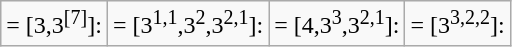<table class=wikitable>
<tr>
<td align=right> = [3,3<sup>[7]</sup>]:<br></td>
<td align=right> = [3<sup>1,1</sup>,3<sup>2</sup>,3<sup>2,1</sup>]:<br> </td>
<td align=right> = [4,3<sup>3</sup>,3<sup>2,1</sup>]:<br> </td>
<td align=right> = [3<sup>3,2,2</sup>]:<br></td>
</tr>
</table>
